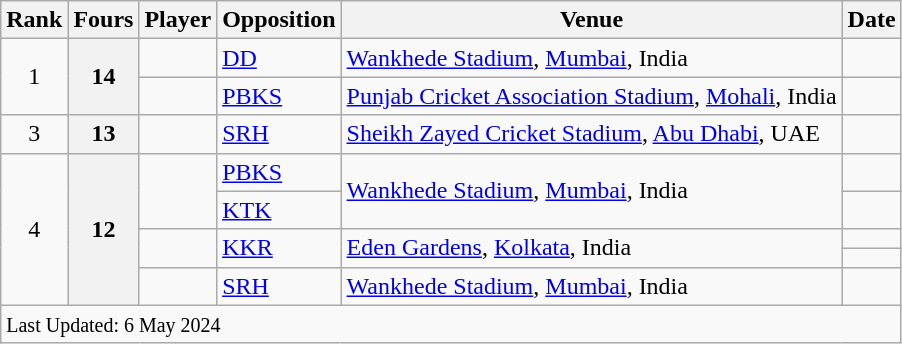<table class="wikitable">
<tr>
<th>Rank</th>
<th>Fours</th>
<th>Player</th>
<th>Opposition</th>
<th>Venue</th>
<th>Date</th>
</tr>
<tr>
<td align=center rowspan=2>1</td>
<th scope=row style=text-align:center; rowspan=2>14</th>
<td></td>
<td><a href='#'>DD</a></td>
<td><a href='#'>Wankhede Stadium</a>, <a href='#'>Mumbai</a>, India</td>
<td></td>
</tr>
<tr>
<td></td>
<td><a href='#'>PBKS</a></td>
<td><a href='#'>Punjab Cricket Association Stadium</a>, <a href='#'>Mohali</a>, India</td>
<td></td>
</tr>
<tr>
<td align=center>3</td>
<th scope=row style=text-align:center;>13</th>
<td></td>
<td><a href='#'>SRH</a></td>
<td><a href='#'>Sheikh Zayed Cricket Stadium</a>, <a href='#'>Abu Dhabi</a>, UAE</td>
<td></td>
</tr>
<tr>
<td align=center rowspan=5>4</td>
<th scope=row style=text-align:center; rowspan=5>12</th>
<td rowspan=2></td>
<td><a href='#'>PBKS</a></td>
<td rowspan=2><a href='#'>Wankhede Stadium</a>, <a href='#'>Mumbai</a>, India</td>
<td></td>
</tr>
<tr>
<td><a href='#'>KTK</a></td>
<td></td>
</tr>
<tr>
<td rowspan=2></td>
<td rowspan=2><a href='#'>KKR</a></td>
<td rowspan=2><a href='#'>Eden Gardens</a>, <a href='#'>Kolkata</a>, India</td>
<td></td>
</tr>
<tr>
<td></td>
</tr>
<tr>
<td></td>
<td><a href='#'>SRH</a></td>
<td><a href='#'>Wankhede Stadium</a>, <a href='#'>Mumbai</a>, India</td>
<td></td>
</tr>
<tr class=sortbottom>
<td colspan=6><small>Last Updated: 6 May 2024</small></td>
</tr>
</table>
